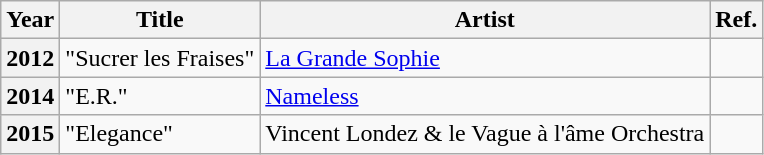<table class="wikitable plainrowheaders sortable">
<tr>
<th scope="col">Year</th>
<th scope="col">Title</th>
<th scope="col">Artist</th>
<th scope="col">Ref.</th>
</tr>
<tr>
<th scope="row">2012</th>
<td>"Sucrer les Fraises"</td>
<td><a href='#'>La Grande Sophie</a></td>
<td align="center"></td>
</tr>
<tr>
<th scope="row">2014</th>
<td>"E.R."</td>
<td><a href='#'>Nameless</a></td>
<td align="center"></td>
</tr>
<tr>
<th scope="row">2015</th>
<td>"Elegance"</td>
<td>Vincent Londez & le Vague à l'âme Orchestra</td>
<td align="center"></td>
</tr>
</table>
